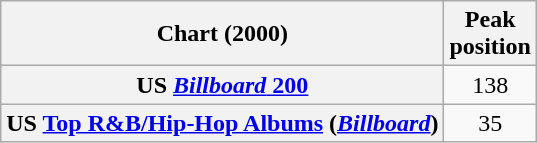<table class="wikitable sortable plainrowheaders" style="text-align:center;">
<tr>
<th scope="col">Chart (2000)</th>
<th scope="col">Peak<br>position</th>
</tr>
<tr>
<th scope="row">US <a href='#'><em>Billboard</em> 200</a></th>
<td>138</td>
</tr>
<tr>
<th scope="row">US <a href='#'>Top R&B/Hip-Hop Albums</a> (<em><a href='#'>Billboard</a></em>)</th>
<td>35</td>
</tr>
</table>
